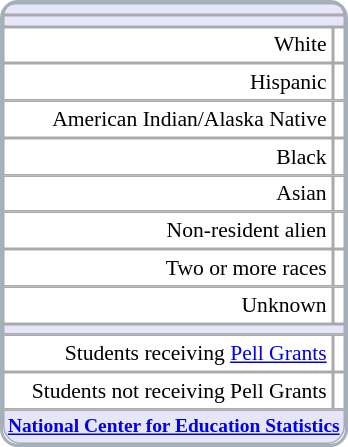<table class="wikitable" style="float:right; clear:right; margin:auto; border:2px solid #A3B1BF; font-size:90%; text-align:right; border-collapse:separate; border-spacing:0; background-color:White; border-radius: 12px;">
<tr>
<th colspan="3" style="border-radius:12px 12px 0px 0px; background-color:#E6E6FA;"></th>
</tr>
<tr>
<th colspan="3" scope="col" style="background-color:#E6E6FA;"></th>
</tr>
<tr>
<td>White</td>
<td></td>
</tr>
<tr>
<td>Hispanic</td>
<td> </td>
</tr>
<tr>
<td>American Indian/Alaska Native</td>
<td></td>
</tr>
<tr>
<td>Black</td>
<td></td>
</tr>
<tr>
<td>Asian</td>
<td></td>
</tr>
<tr>
<td>Non-resident alien</td>
<td></td>
</tr>
<tr>
<td>Two or more races</td>
<td></td>
</tr>
<tr>
<td>Unknown</td>
<td></td>
</tr>
<tr>
<th colspan="3" class="unsortable" style="text-align:center; background-color:#E6E6FA;"></th>
</tr>
<tr>
<td>Students receiving <a href='#'>Pell Grants</a></td>
<td></td>
</tr>
<tr>
<td>Students not receiving Pell Grants</td>
<td></td>
</tr>
<tr>
<th colspan="3" style="text-align:center; font-size:90%; color:black; border-radius:0px 0px 12px 12px; background-color:#E6E6FA;"><a href='#'>National Center for Education Statistics</a></th>
</tr>
</table>
